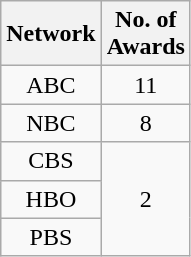<table class="wikitable">
<tr>
<th>Network</th>
<th>No. of<br>Awards</th>
</tr>
<tr style="text-align:center">
<td>ABC</td>
<td>11</td>
</tr>
<tr style="text-align:center">
<td>NBC</td>
<td>8</td>
</tr>
<tr style="text-align:center">
<td>CBS</td>
<td rowspan="3">2</td>
</tr>
<tr style="text-align:center">
<td>HBO</td>
</tr>
<tr style="text-align:center">
<td>PBS</td>
</tr>
</table>
